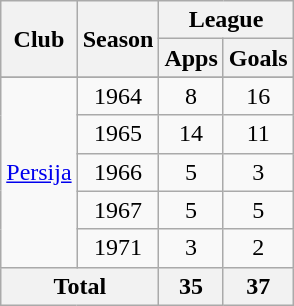<table class="wikitable" style="text-align: center;">
<tr>
<th rowspan="2">Club</th>
<th rowspan="2">Season</th>
<th colspan="2">League</th>
</tr>
<tr>
<th>Apps</th>
<th>Goals</th>
</tr>
<tr>
</tr>
<tr>
<td Rowspan="5" valign="center"><a href='#'>Persija</a></td>
<td>1964</td>
<td>8</td>
<td>16</td>
</tr>
<tr>
<td>1965</td>
<td>14</td>
<td>11</td>
</tr>
<tr>
<td>1966</td>
<td>5</td>
<td>3</td>
</tr>
<tr>
<td>1967</td>
<td>5</td>
<td>5</td>
</tr>
<tr>
<td>1971</td>
<td>3</td>
<td>2</td>
</tr>
<tr>
<th colspan="2">Total</th>
<th>35</th>
<th>37</th>
</tr>
</table>
